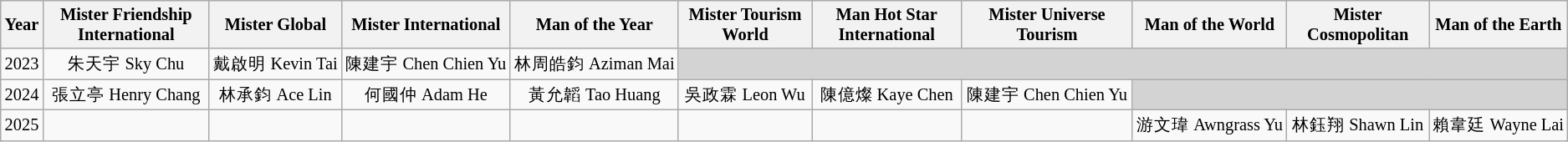<table class="wikitable sortable" style="font-size:85%; text-align:center;">
<tr>
<th>Year</th>
<th>Mister Friendship International</th>
<th>Mister Global</th>
<th>Mister International</th>
<th>Man of the Year</th>
<th>Mister Tourism World</th>
<th>Man Hot Star International</th>
<th>Mister Universe Tourism</th>
<th>Man of the World</th>
<th>Mister Cosmopolitan</th>
<th>Man of the Earth</th>
</tr>
<tr>
<td>2023</td>
<td>朱天宇 Sky Chu</td>
<td nowrap="">戴啟明 Kevin Tai</td>
<td nowrap="">陳建宇 Chen Chien Yu</td>
<td nowrap>林周皓鈞 Aziman Mai</td>
<td colspan=8 bgcolor=lightgray></td>
</tr>
<tr>
<td>2024</td>
<td nowrap="">張立亭 Henry Chang</td>
<td>林承鈞 Ace Lin</td>
<td>何國仲 Adam He</td>
<td>黃允韜 Tao Huang</td>
<td nowrap="">吳政霖 Leon Wu</td>
<td nowrap="">陳億燦 Kaye Chen</td>
<td nowrap="">陳建宇 Chen Chien Yu</td>
<td colspan=5 bgcolor=lightgray></td>
</tr>
<tr>
<td>2025</td>
<td></td>
<td></td>
<td></td>
<td></td>
<td></td>
<td></td>
<td></td>
<td nowrap="">游文瑋 Awngrass Yu</td>
<td nowrap>林鈺翔 Shawn Lin</td>
<td nowrap="">賴韋廷 Wayne Lai</td>
</tr>
</table>
